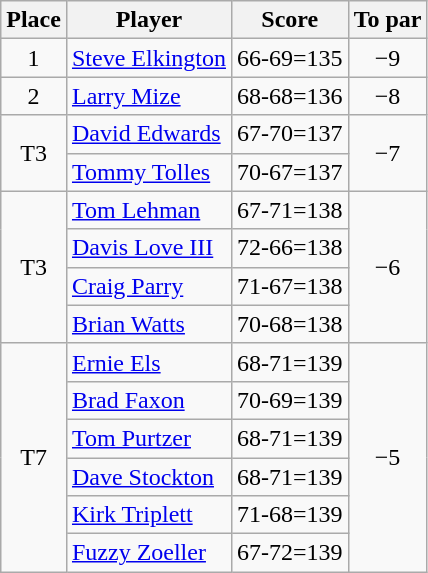<table class="wikitable">
<tr>
<th>Place</th>
<th>Player</th>
<th>Score</th>
<th>To par</th>
</tr>
<tr>
<td align=center>1</td>
<td> <a href='#'>Steve Elkington</a></td>
<td align=center>66-69=135</td>
<td align=center>−9</td>
</tr>
<tr>
<td align=center>2</td>
<td> <a href='#'>Larry Mize</a></td>
<td align=center>68-68=136</td>
<td align=center>−8</td>
</tr>
<tr>
<td rowspan=2 align=center>T3</td>
<td> <a href='#'>David Edwards</a></td>
<td align=center>67-70=137</td>
<td rowspan=2  align=center>−7</td>
</tr>
<tr>
<td> <a href='#'>Tommy Tolles</a></td>
<td align=center>70-67=137</td>
</tr>
<tr>
<td rowspan=4 align=center>T3</td>
<td> <a href='#'>Tom Lehman</a></td>
<td align=center>67-71=138</td>
<td rowspan=4 align=center>−6</td>
</tr>
<tr>
<td> <a href='#'>Davis Love III</a></td>
<td align=center>72-66=138</td>
</tr>
<tr>
<td> <a href='#'>Craig Parry</a></td>
<td align=center>71-67=138</td>
</tr>
<tr>
<td> <a href='#'>Brian Watts</a></td>
<td align=center>70-68=138</td>
</tr>
<tr>
<td rowspan=6 align=center>T7</td>
<td> <a href='#'>Ernie Els</a></td>
<td align=center>68-71=139</td>
<td rowspan=6 align=center>−5</td>
</tr>
<tr>
<td> <a href='#'>Brad Faxon</a></td>
<td align=center>70-69=139</td>
</tr>
<tr>
<td> <a href='#'>Tom Purtzer</a></td>
<td align=center>68-71=139</td>
</tr>
<tr>
<td> <a href='#'>Dave Stockton</a></td>
<td align=center>68-71=139</td>
</tr>
<tr>
<td> <a href='#'>Kirk Triplett</a></td>
<td align=center>71-68=139</td>
</tr>
<tr>
<td> <a href='#'>Fuzzy Zoeller</a></td>
<td align=center>67-72=139</td>
</tr>
</table>
